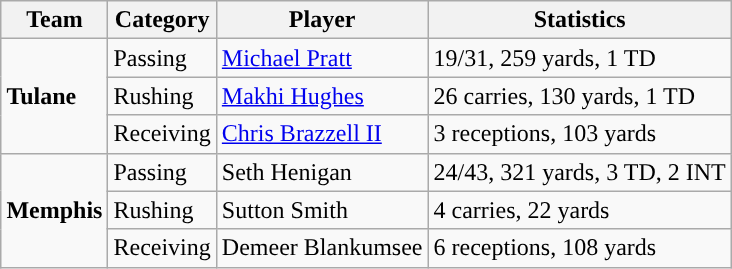<table class="wikitable" style="float: right;">
<tr>
<th>Team</th>
<th>Category</th>
<th>Player</th>
<th>Statistics</th>
</tr>
<tr>
<td rowspan=3><strong>Tulane</strong></td>
<td>Passing</td>
<td><a href='#'>Michael Pratt</a></td>
<td>19/31, 259 yards, 1 TD</td>
</tr>
<tr>
<td>Rushing</td>
<td><a href='#'>Makhi Hughes</a></td>
<td>26 carries, 130 yards, 1 TD</td>
</tr>
<tr>
<td>Receiving</td>
<td><a href='#'>Chris Brazzell II</a></td>
<td>3 receptions, 103 yards</td>
</tr>
<tr>
<td rowspan=3><strong>Memphis</strong></td>
<td>Passing</td>
<td>Seth Henigan</td>
<td>24/43, 321 yards, 3 TD, 2 INT</td>
</tr>
<tr>
<td>Rushing</td>
<td>Sutton Smith</td>
<td>4 carries, 22 yards</td>
</tr>
<tr>
<td>Receiving</td>
<td>Demeer Blankumsee</td>
<td>6 receptions, 108 yards</td>
</tr>
</table>
